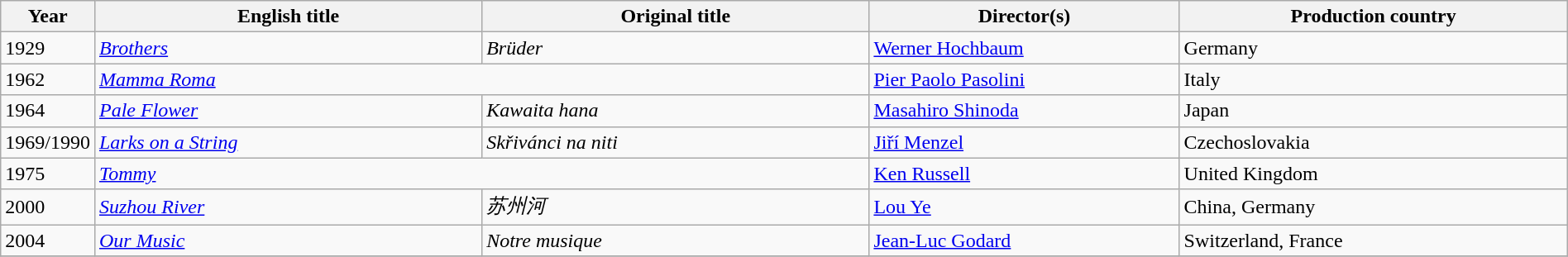<table class="sortable wikitable" width="100%" cellpadding="5">
<tr>
<th scope="col" width="5%">Year</th>
<th scope="col" width="25%">English title</th>
<th scope="col" width="25%">Original title</th>
<th scope="col" width="20%">Director(s)</th>
<th scope="col" width="25%">Production country</th>
</tr>
<tr>
<td>1929</td>
<td><em><a href='#'>Brothers</a></em></td>
<td><em>Brüder</em></td>
<td><a href='#'>Werner Hochbaum</a></td>
<td>Germany</td>
</tr>
<tr>
<td>1962</td>
<td colspan=2><em><a href='#'>Mamma Roma</a></em></td>
<td><a href='#'>Pier Paolo Pasolini</a></td>
<td>Italy</td>
</tr>
<tr>
<td>1964</td>
<td><em><a href='#'>Pale Flower</a></em></td>
<td><em>Kawaita hana</em></td>
<td><a href='#'>Masahiro Shinoda</a></td>
<td>Japan</td>
</tr>
<tr>
<td>1969/1990</td>
<td><em><a href='#'>Larks on a String</a></em></td>
<td><em>Skřivánci na niti</em></td>
<td><a href='#'>Jiří Menzel</a></td>
<td>Czechoslovakia</td>
</tr>
<tr>
<td>1975</td>
<td colspan=2><em><a href='#'>Tommy</a></em></td>
<td><a href='#'>Ken Russell</a></td>
<td>United Kingdom</td>
</tr>
<tr>
<td>2000</td>
<td><em><a href='#'>Suzhou River</a></em></td>
<td><em>苏州河</em></td>
<td><a href='#'>Lou Ye</a></td>
<td>China, Germany</td>
</tr>
<tr>
<td>2004</td>
<td><em><a href='#'>Our Music</a></em></td>
<td><em>Notre musique</em></td>
<td><a href='#'>Jean-Luc Godard</a></td>
<td>Switzerland, France</td>
</tr>
<tr>
</tr>
</table>
